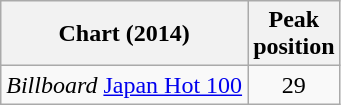<table class="wikitable sortable">
<tr>
<th>Chart (2014)</th>
<th>Peak<br>position</th>
</tr>
<tr>
<td><em>Billboard</em> <a href='#'>Japan Hot 100</a></td>
<td align="center">29</td>
</tr>
</table>
